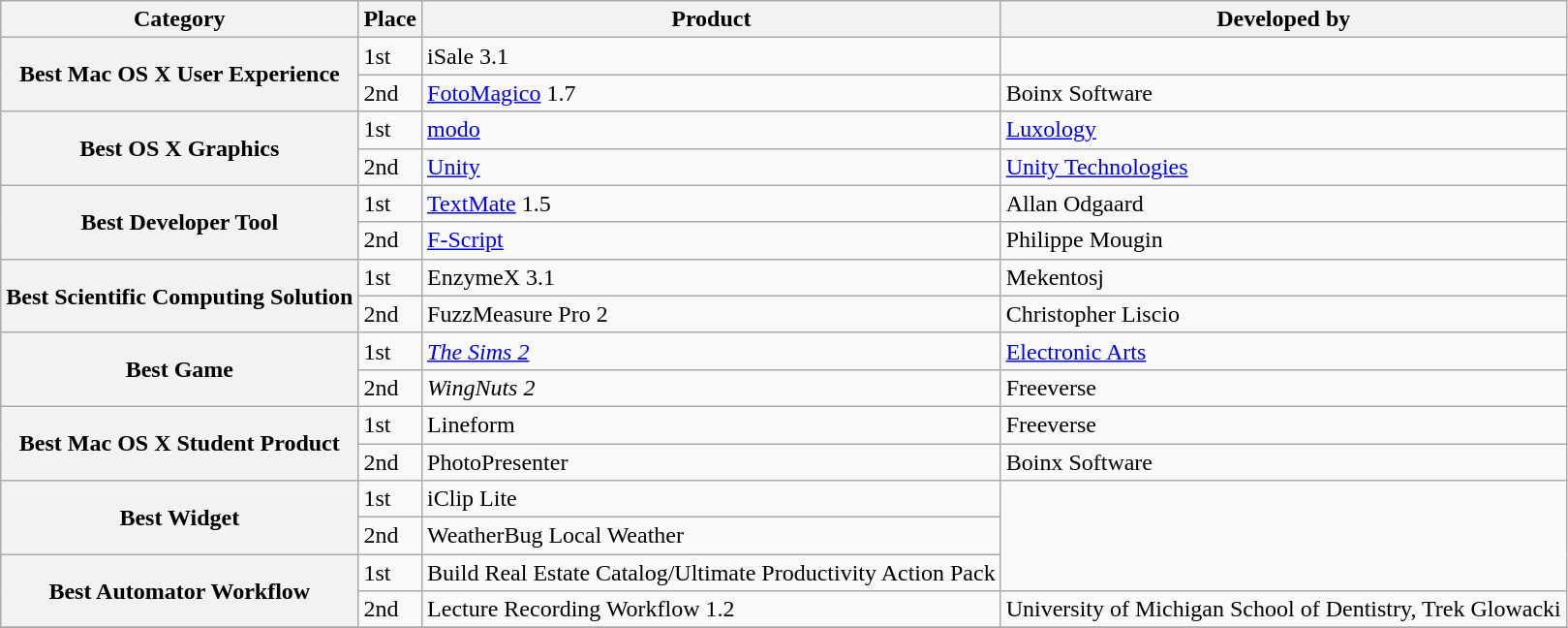<table class="wikitable">
<tr>
<th>Category</th>
<th>Place</th>
<th>Product</th>
<th>Developed by</th>
</tr>
<tr>
<th rowspan="2">Best Mac OS X User Experience</th>
<td>1st</td>
<td>iSale 3.1</td>
<td></td>
</tr>
<tr>
<td>2nd</td>
<td><a href='#'>FotoMagico</a> 1.7</td>
<td>Boinx Software</td>
</tr>
<tr>
<th rowspan="2">Best OS X Graphics</th>
<td>1st</td>
<td><a href='#'>modo</a></td>
<td><a href='#'>Luxology</a></td>
</tr>
<tr>
<td>2nd</td>
<td><a href='#'>Unity</a></td>
<td><a href='#'>Unity Technologies</a></td>
</tr>
<tr>
<th rowspan="2">Best Developer Tool</th>
<td>1st</td>
<td><a href='#'>TextMate</a> 1.5</td>
<td>Allan Odgaard</td>
</tr>
<tr>
<td>2nd</td>
<td><a href='#'>F-Script</a></td>
<td>Philippe Mougin</td>
</tr>
<tr>
<th rowspan="2">Best Scientific Computing Solution</th>
<td>1st</td>
<td>EnzymeX 3.1</td>
<td>Mekentosj</td>
</tr>
<tr>
<td>2nd</td>
<td>FuzzMeasure Pro 2</td>
<td>Christopher Liscio</td>
</tr>
<tr>
<th rowspan="2">Best Game</th>
<td>1st</td>
<td><em><a href='#'>The Sims 2</a></em></td>
<td><a href='#'>Electronic Arts</a></td>
</tr>
<tr>
<td>2nd</td>
<td><em>WingNuts 2</em></td>
<td>Freeverse</td>
</tr>
<tr>
<th rowspan="2">Best Mac OS X Student Product</th>
<td>1st</td>
<td>Lineform</td>
<td>Freeverse</td>
</tr>
<tr>
<td>2nd</td>
<td>PhotoPresenter</td>
<td>Boinx Software</td>
</tr>
<tr>
<th rowspan="2">Best Widget</th>
<td>1st</td>
<td>iClip Lite</td>
</tr>
<tr>
<td>2nd</td>
<td>WeatherBug Local Weather</td>
</tr>
<tr>
<th rowspan="2">Best Automator Workflow</th>
<td>1st</td>
<td>Build Real Estate Catalog/Ultimate Productivity Action Pack</td>
</tr>
<tr>
<td>2nd</td>
<td>Lecture Recording Workflow 1.2</td>
<td>University of Michigan School of Dentistry, Trek Glowacki</td>
</tr>
<tr>
</tr>
</table>
